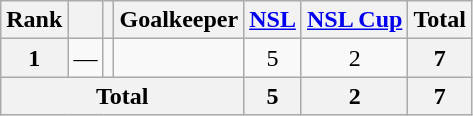<table class="wikitable sortable" style="text-align:center">
<tr>
<th>Rank</th>
<th></th>
<th></th>
<th>Goalkeeper</th>
<th><a href='#'>NSL</a></th>
<th><a href='#'>NSL Cup</a></th>
<th>Total</th>
</tr>
<tr>
<th>1</th>
<td>—</td>
<td></td>
<td align="left"></td>
<td>5</td>
<td>2</td>
<th>7</th>
</tr>
<tr>
<th colspan="4">Total</th>
<th>5</th>
<th>2</th>
<th>7</th>
</tr>
</table>
